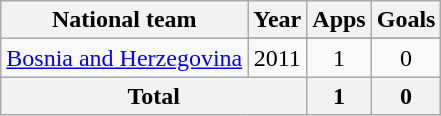<table class="wikitable" style="text-align: center;">
<tr>
<th>National team</th>
<th>Year</th>
<th>Apps</th>
<th>Goals</th>
</tr>
<tr>
<td rowspan=2><a href='#'>Bosnia and Herzegovina</a></td>
</tr>
<tr>
<td>2011</td>
<td>1</td>
<td>0</td>
</tr>
<tr>
<th colspan=2>Total</th>
<th>1</th>
<th>0</th>
</tr>
</table>
